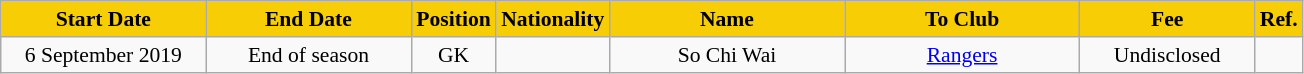<table class="wikitable"  style="text-align:center; font-size:90%;">
<tr>
<th style="background:#f7cd06; color:#000000; width:130px;">Start Date</th>
<th style="background:#f7cd06; color:#000000; width:130px;">End Date</th>
<th style="background:#f7cd06; color:#000000; width:50px;">Position</th>
<th style="background:#f7cd06; color:#000000; width:50px;">Nationality</th>
<th style="background:#f7cd06; color:#000000; width:150px;">Name</th>
<th style="background:#f7cd06; color:#000000; width:150px;">To Club</th>
<th style="background:#f7cd06; color:#000000; width:110px;">Fee</th>
<th style="background:#f7cd06; color:#000000; width:25px;">Ref.</th>
</tr>
<tr>
<td>6 September 2019</td>
<td>End of season</td>
<td>GK</td>
<td></td>
<td>So Chi Wai</td>
<td><a href='#'>Rangers</a></td>
<td>Undisclosed</td>
<td></td>
</tr>
</table>
